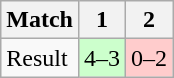<table class="wikitable">
<tr>
<th>Match</th>
<th>1</th>
<th>2</th>
</tr>
<tr>
<td>Result</td>
<td style="background:#cfc;">4–3</td>
<td style="background:#fcc;">0–2</td>
</tr>
</table>
